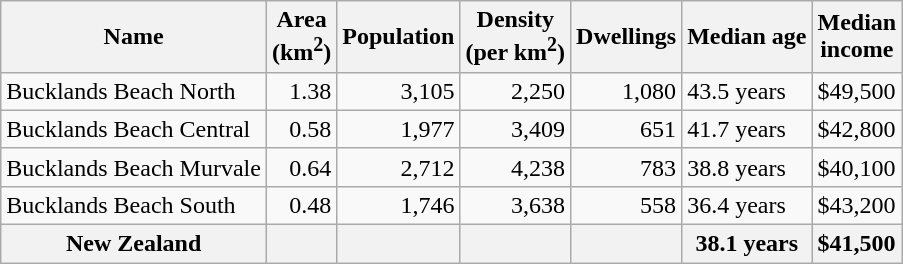<table class="wikitable">
<tr>
<th>Name</th>
<th>Area<br>(km<sup>2</sup>)</th>
<th>Population</th>
<th>Density<br>(per km<sup>2</sup>)</th>
<th>Dwellings</th>
<th>Median age</th>
<th>Median<br>income</th>
</tr>
<tr>
<td>Bucklands Beach North</td>
<td style="text-align:right;">1.38</td>
<td style="text-align:right;">3,105</td>
<td style="text-align:right;">2,250</td>
<td style="text-align:right;">1,080</td>
<td>43.5 years</td>
<td>$49,500</td>
</tr>
<tr>
<td>Bucklands Beach Central</td>
<td style="text-align:right;">0.58</td>
<td style="text-align:right;">1,977</td>
<td style="text-align:right;">3,409</td>
<td style="text-align:right;">651</td>
<td>41.7 years</td>
<td>$42,800</td>
</tr>
<tr>
<td>Bucklands Beach Murvale</td>
<td style="text-align:right;">0.64</td>
<td style="text-align:right;">2,712</td>
<td style="text-align:right;">4,238</td>
<td style="text-align:right;">783</td>
<td>38.8 years</td>
<td>$40,100</td>
</tr>
<tr>
<td>Bucklands Beach South</td>
<td style="text-align:right;">0.48</td>
<td style="text-align:right;">1,746</td>
<td style="text-align:right;">3,638</td>
<td style="text-align:right;">558</td>
<td>36.4 years</td>
<td>$43,200</td>
</tr>
<tr>
<th>New Zealand</th>
<th></th>
<th></th>
<th></th>
<th></th>
<th>38.1 years</th>
<th style="text-align:left;">$41,500</th>
</tr>
</table>
